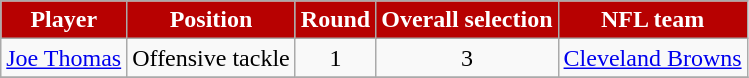<table class="wikitable" style="text-align:center">
<tr>
<th style="background:#B70101; color:#fff;">Player</th>
<th style="background:#B70101; color:#fff;">Position</th>
<th style="background:#B70101; color:#fff;">Round</th>
<th style="background:#B70101; color:#fff;">Overall selection</th>
<th style="background:#B70101; color:#fff;">NFL team</th>
</tr>
<tr>
<td><a href='#'>Joe Thomas</a></td>
<td>Offensive tackle</td>
<td>1</td>
<td>3</td>
<td><a href='#'>Cleveland Browns</a></td>
</tr>
<tr>
</tr>
</table>
